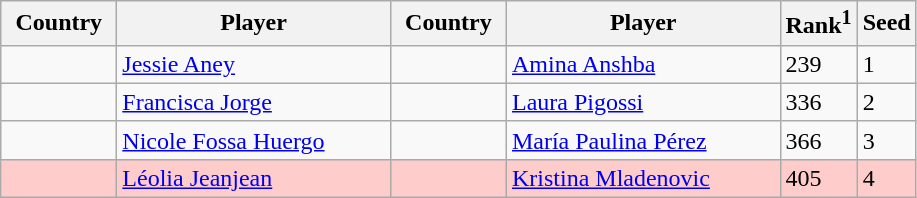<table class="sortable wikitable">
<tr>
<th width="70">Country</th>
<th width="175">Player</th>
<th width="70">Country</th>
<th width="175">Player</th>
<th>Rank<sup>1</sup></th>
<th>Seed</th>
</tr>
<tr>
<td></td>
<td><a href='#'>Jessie Aney</a></td>
<td></td>
<td><a href='#'>Amina Anshba</a></td>
<td>239</td>
<td>1</td>
</tr>
<tr>
<td></td>
<td><a href='#'>Francisca Jorge</a></td>
<td></td>
<td><a href='#'>Laura Pigossi</a></td>
<td>336</td>
<td>2</td>
</tr>
<tr>
<td></td>
<td><a href='#'>Nicole Fossa Huergo</a></td>
<td></td>
<td><a href='#'>María Paulina Pérez</a></td>
<td>366</td>
<td>3</td>
</tr>
<tr style="background:#fcc;">
<td></td>
<td><a href='#'>Léolia Jeanjean</a></td>
<td></td>
<td><a href='#'>Kristina Mladenovic</a></td>
<td>405</td>
<td>4</td>
</tr>
</table>
